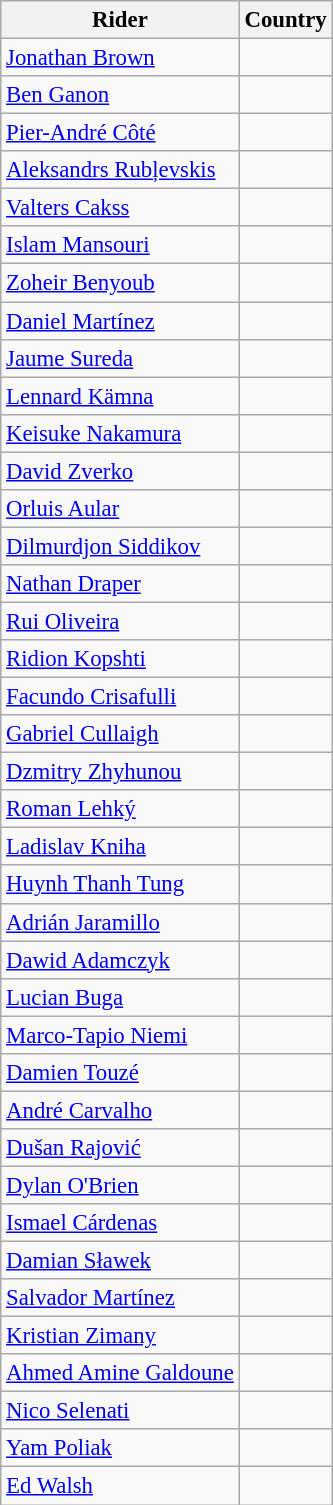<table class="wikitable" style="font-size:95%; text-align:left;">
<tr>
<th>Rider</th>
<th>Country</th>
</tr>
<tr>
<td><a href='#'>Jonathan Brown</a></td>
<td></td>
</tr>
<tr>
<td><a href='#'>Ben Ganon</a></td>
<td></td>
</tr>
<tr>
<td><a href='#'>Pier-André Côté</a></td>
<td></td>
</tr>
<tr>
<td><a href='#'>Aleksandrs Rubļevskis</a></td>
<td></td>
</tr>
<tr>
<td><a href='#'>Valters Cakss</a></td>
<td></td>
</tr>
<tr>
<td><a href='#'>Islam Mansouri</a></td>
<td></td>
</tr>
<tr>
<td><a href='#'>Zoheir Benyoub</a></td>
<td></td>
</tr>
<tr>
<td><a href='#'>Daniel Martínez</a></td>
<td></td>
</tr>
<tr>
<td><a href='#'>Jaume Sureda</a></td>
<td></td>
</tr>
<tr>
<td><a href='#'>Lennard Kämna</a></td>
<td></td>
</tr>
<tr>
<td><a href='#'>Keisuke Nakamura</a></td>
<td></td>
</tr>
<tr>
<td><a href='#'>David Zverko</a></td>
<td></td>
</tr>
<tr>
<td><a href='#'>Orluis Aular</a></td>
<td></td>
</tr>
<tr>
<td><a href='#'>Dilmurdjon Siddikov</a></td>
<td></td>
</tr>
<tr>
<td><a href='#'>Nathan Draper</a></td>
<td></td>
</tr>
<tr>
<td><a href='#'>Rui Oliveira</a></td>
<td></td>
</tr>
<tr>
<td><a href='#'>Ridion Kopshti</a></td>
<td></td>
</tr>
<tr>
<td><a href='#'>Facundo Crisafulli</a></td>
<td></td>
</tr>
<tr>
<td><a href='#'>Gabriel Cullaigh</a></td>
<td></td>
</tr>
<tr>
<td><a href='#'>Dzmitry Zhyhunou</a></td>
<td></td>
</tr>
<tr>
<td><a href='#'>Roman Lehký</a></td>
<td></td>
</tr>
<tr>
<td><a href='#'>Ladislav Kniha</a></td>
<td></td>
</tr>
<tr>
<td><a href='#'>Huynh Thanh Tung</a></td>
<td></td>
</tr>
<tr>
<td><a href='#'>Adrián Jaramillo</a></td>
<td></td>
</tr>
<tr>
<td><a href='#'>Dawid Adamczyk</a></td>
<td></td>
</tr>
<tr>
<td><a href='#'>Lucian Buga</a></td>
<td></td>
</tr>
<tr>
<td><a href='#'>Marco-Tapio Niemi</a></td>
<td></td>
</tr>
<tr>
<td><a href='#'>Damien Touzé</a></td>
<td></td>
</tr>
<tr>
<td><a href='#'>André Carvalho</a></td>
<td></td>
</tr>
<tr>
<td><a href='#'>Dušan Rajović</a></td>
<td></td>
</tr>
<tr>
<td><a href='#'>Dylan O'Brien</a></td>
<td></td>
</tr>
<tr>
<td><a href='#'>Ismael Cárdenas</a></td>
<td></td>
</tr>
<tr>
<td><a href='#'>Damian Sławek</a></td>
<td></td>
</tr>
<tr>
<td><a href='#'>Salvador Martínez</a></td>
<td></td>
</tr>
<tr>
<td><a href='#'>Kristian Zimany</a></td>
<td></td>
</tr>
<tr>
<td><a href='#'>Ahmed Amine Galdoune</a></td>
<td></td>
</tr>
<tr>
<td><a href='#'>Nico Selenati</a></td>
<td></td>
</tr>
<tr>
<td><a href='#'>Yam Poliak</a></td>
<td></td>
</tr>
<tr>
<td><a href='#'>Ed Walsh</a></td>
<td></td>
</tr>
</table>
